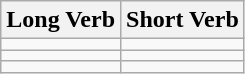<table class="wikitable">
<tr>
<th>Long Verb</th>
<th>Short Verb</th>
</tr>
<tr>
<td></td>
<td></td>
</tr>
<tr>
<td></td>
<td></td>
</tr>
<tr>
<td></td>
<td></td>
</tr>
</table>
